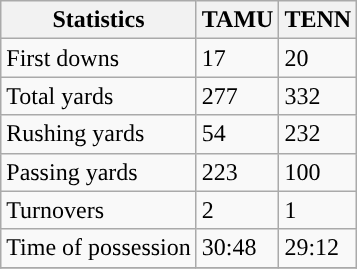<table class="wikitable" style="float: left;">
<tr>
<th>Statistics</th>
<th>TAMU</th>
<th>TENN</th>
</tr>
<tr>
<td>First downs</td>
<td>17</td>
<td>20</td>
</tr>
<tr>
<td>Total yards</td>
<td>277</td>
<td>332</td>
</tr>
<tr>
<td>Rushing yards</td>
<td>54</td>
<td>232</td>
</tr>
<tr>
<td>Passing yards</td>
<td>223</td>
<td>100</td>
</tr>
<tr>
<td>Turnovers</td>
<td>2</td>
<td>1</td>
</tr>
<tr>
<td>Time of possession</td>
<td>30:48</td>
<td>29:12</td>
</tr>
<tr>
</tr>
</table>
